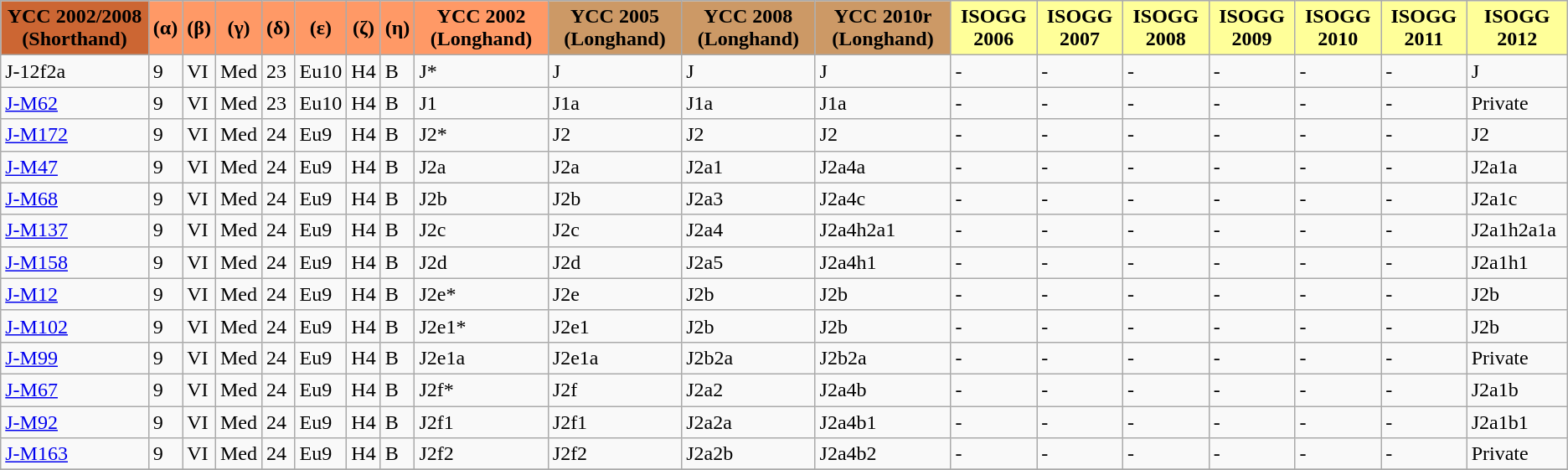<table class="wikitable">
<tr>
<th align="center" style="background:#c63;"><strong>YCC 2002/2008 (Shorthand)</strong></th>
<th align="center" style="background:#f96;"><strong>(α)</strong></th>
<th align="center" style="background:#f96;"><strong>(β)</strong></th>
<th align="center" style="background:#f96;"><strong>(γ)</strong></th>
<td align="center" style="background:#f96;"><strong>(δ)</strong></td>
<td align="center" style="background:#f96;"><strong>(ε)</strong></td>
<td align="center" style="background:#f96;"><strong>(ζ)</strong></td>
<td align="center" style="background:#f96"><strong>(η)</strong></td>
<td align="center" style="background:#f96"><strong>YCC 2002 (Longhand)</strong></td>
<td align="center" style="background:#c96;"><strong>YCC 2005 (Longhand)</strong></td>
<td align="center" style="background:#c96;"><strong>YCC 2008 (Longhand)</strong></td>
<td align="center" style="background:#c96;"><strong>YCC 2010r (Longhand)</strong></td>
<td align="center" style="background:#ff9;"><strong>ISOGG 2006</strong></td>
<td align="center" style="background:#ff9;"><strong>ISOGG 2007</strong></td>
<td align="center" style="background:#ff9;"><strong>ISOGG 2008</strong></td>
<td align="center" style="background:#ff9;"><strong>ISOGG 2009</strong></td>
<td align="center" style="background:#ff9;"><strong>ISOGG 2010</strong></td>
<td align="center" style="background:#ff9;"><strong>ISOGG 2011</strong></td>
<td align="center" style="background:#ff9;"><strong>ISOGG 2012</strong></td>
</tr>
<tr>
<td>J-12f2a</td>
<td>9</td>
<td>VI</td>
<td>Med</td>
<td>23</td>
<td>Eu10</td>
<td>H4</td>
<td>B</td>
<td>J*</td>
<td>J</td>
<td>J</td>
<td>J</td>
<td>-</td>
<td>-</td>
<td>-</td>
<td>-</td>
<td>-</td>
<td>-</td>
<td>J</td>
</tr>
<tr>
<td><a href='#'>J-M62</a></td>
<td>9</td>
<td>VI</td>
<td>Med</td>
<td>23</td>
<td>Eu10</td>
<td>H4</td>
<td>B</td>
<td>J1</td>
<td>J1a</td>
<td>J1a</td>
<td>J1a</td>
<td>-</td>
<td>-</td>
<td>-</td>
<td>-</td>
<td>-</td>
<td>-</td>
<td>Private</td>
</tr>
<tr>
<td><a href='#'>J-M172</a></td>
<td>9</td>
<td>VI</td>
<td>Med</td>
<td>24</td>
<td>Eu9</td>
<td>H4</td>
<td>B</td>
<td>J2*</td>
<td>J2</td>
<td>J2</td>
<td>J2</td>
<td>-</td>
<td>-</td>
<td>-</td>
<td>-</td>
<td>-</td>
<td>-</td>
<td>J2</td>
</tr>
<tr>
<td><a href='#'>J-M47</a></td>
<td>9</td>
<td>VI</td>
<td>Med</td>
<td>24</td>
<td>Eu9</td>
<td>H4</td>
<td>B</td>
<td>J2a</td>
<td>J2a</td>
<td>J2a1</td>
<td>J2a4a</td>
<td>-</td>
<td>-</td>
<td>-</td>
<td>-</td>
<td>-</td>
<td>-</td>
<td>J2a1a</td>
</tr>
<tr>
<td><a href='#'>J-M68</a></td>
<td>9</td>
<td>VI</td>
<td>Med</td>
<td>24</td>
<td>Eu9</td>
<td>H4</td>
<td>B</td>
<td>J2b</td>
<td>J2b</td>
<td>J2a3</td>
<td>J2a4c</td>
<td>-</td>
<td>-</td>
<td>-</td>
<td>-</td>
<td>-</td>
<td>-</td>
<td>J2a1c</td>
</tr>
<tr>
<td><a href='#'>J-M137</a></td>
<td>9</td>
<td>VI</td>
<td>Med</td>
<td>24</td>
<td>Eu9</td>
<td>H4</td>
<td>B</td>
<td>J2c</td>
<td>J2c</td>
<td>J2a4</td>
<td>J2a4h2a1</td>
<td>-</td>
<td>-</td>
<td>-</td>
<td>-</td>
<td>-</td>
<td>-</td>
<td>J2a1h2a1a</td>
</tr>
<tr>
<td><a href='#'>J-M158</a></td>
<td>9</td>
<td>VI</td>
<td>Med</td>
<td>24</td>
<td>Eu9</td>
<td>H4</td>
<td>B</td>
<td>J2d</td>
<td>J2d</td>
<td>J2a5</td>
<td>J2a4h1</td>
<td>-</td>
<td>-</td>
<td>-</td>
<td>-</td>
<td>-</td>
<td>-</td>
<td>J2a1h1</td>
</tr>
<tr>
<td><a href='#'>J-M12</a></td>
<td>9</td>
<td>VI</td>
<td>Med</td>
<td>24</td>
<td>Eu9</td>
<td>H4</td>
<td>B</td>
<td>J2e*</td>
<td>J2e</td>
<td>J2b</td>
<td>J2b</td>
<td>-</td>
<td>-</td>
<td>-</td>
<td>-</td>
<td>-</td>
<td>-</td>
<td>J2b</td>
</tr>
<tr>
<td><a href='#'>J-M102</a></td>
<td>9</td>
<td>VI</td>
<td>Med</td>
<td>24</td>
<td>Eu9</td>
<td>H4</td>
<td>B</td>
<td>J2e1*</td>
<td>J2e1</td>
<td>J2b</td>
<td>J2b</td>
<td>-</td>
<td>-</td>
<td>-</td>
<td>-</td>
<td>-</td>
<td>-</td>
<td>J2b</td>
</tr>
<tr>
<td><a href='#'>J-M99</a></td>
<td>9</td>
<td>VI</td>
<td>Med</td>
<td>24</td>
<td>Eu9</td>
<td>H4</td>
<td>B</td>
<td>J2e1a</td>
<td>J2e1a</td>
<td>J2b2a</td>
<td>J2b2a</td>
<td>-</td>
<td>-</td>
<td>-</td>
<td>-</td>
<td>-</td>
<td>-</td>
<td>Private</td>
</tr>
<tr>
<td><a href='#'>J-M67</a></td>
<td>9</td>
<td>VI</td>
<td>Med</td>
<td>24</td>
<td>Eu9</td>
<td>H4</td>
<td>B</td>
<td>J2f*</td>
<td>J2f</td>
<td>J2a2</td>
<td>J2a4b</td>
<td>-</td>
<td>-</td>
<td>-</td>
<td>-</td>
<td>-</td>
<td>-</td>
<td>J2a1b</td>
</tr>
<tr>
<td><a href='#'>J-M92</a></td>
<td>9</td>
<td>VI</td>
<td>Med</td>
<td>24</td>
<td>Eu9</td>
<td>H4</td>
<td>B</td>
<td>J2f1</td>
<td>J2f1</td>
<td>J2a2a</td>
<td>J2a4b1</td>
<td>-</td>
<td>-</td>
<td>-</td>
<td>-</td>
<td>-</td>
<td>-</td>
<td>J2a1b1</td>
</tr>
<tr>
<td><a href='#'>J-M163</a></td>
<td>9</td>
<td>VI</td>
<td>Med</td>
<td>24</td>
<td>Eu9</td>
<td>H4</td>
<td>B</td>
<td>J2f2</td>
<td>J2f2</td>
<td>J2a2b</td>
<td>J2a4b2</td>
<td>-</td>
<td>-</td>
<td>-</td>
<td>-</td>
<td>-</td>
<td>-</td>
<td>Private</td>
</tr>
<tr>
</tr>
</table>
